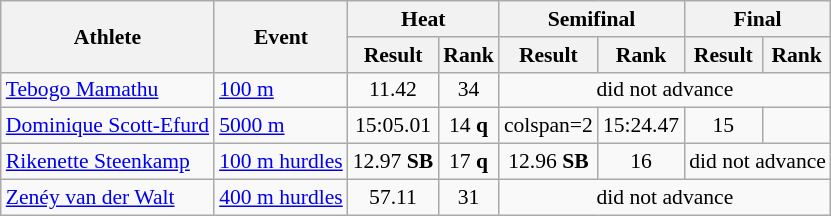<table class="wikitable"  style=font-size:90%>
<tr>
<th rowspan="2">Athlete</th>
<th rowspan="2">Event</th>
<th colspan="2">Heat</th>
<th colspan="2">Semifinal</th>
<th colspan="2">Final</th>
</tr>
<tr>
<th>Result</th>
<th>Rank</th>
<th>Result</th>
<th>Rank</th>
<th>Result</th>
<th>Rank</th>
</tr>
<tr style=text-align:center>
<td style=text-align:left><a href='#'>Tebogo Mamathu</a></td>
<td style=text-align:left><a href='#'>100 m</a></td>
<td>11.42</td>
<td>34</td>
<td colspan=4>did not advance</td>
</tr>
<tr style=text-align:center>
<td style=text-align:left><a href='#'>Dominique Scott-Efurd</a></td>
<td style=text-align:left><a href='#'>5000 m</a></td>
<td>15:05.01</td>
<td>14 <strong>q</strong></td>
<td>colspan=2 </td>
<td>15:24.47</td>
<td>15</td>
</tr>
<tr style=text-align:center>
<td style=text-align:left><a href='#'>Rikenette Steenkamp</a></td>
<td style=text-align:left><a href='#'>100 m hurdles</a></td>
<td>12.97 <strong>SB</strong></td>
<td>17 <strong>q</strong></td>
<td>12.96 <strong>SB</strong></td>
<td>16</td>
<td colspan=2>did not advance</td>
</tr>
<tr style=text-align:center>
<td style=text-align:left><a href='#'>Zenéy van der Walt</a></td>
<td style=text-align:left><a href='#'>400 m hurdles</a></td>
<td>57.11</td>
<td>31</td>
<td colspan=4>did not advance</td>
</tr>
</table>
